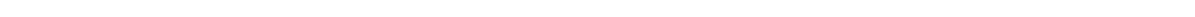<table style="width:1000px; text-align:center;">
<tr style="color:white;">
<td style="background:">2.6</td>
<td style="background:">40.5%</td>
<td style="background:">11.2%</td>
<td style="background:"><strong>44.6%</strong></td>
<td style="background:"></td>
</tr>
<tr>
<td></td>
<td></td>
<td></td>
<td></td>
<td></td>
</tr>
</table>
